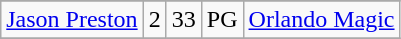<table class="wikitable sortable" border="1">
<tr align=center>
</tr>
<tr>
<td><a href='#'>Jason Preston</a></td>
<td>2</td>
<td>33</td>
<td>PG</td>
<td><a href='#'>Orlando Magic</a> </td>
</tr>
<tr>
</tr>
</table>
